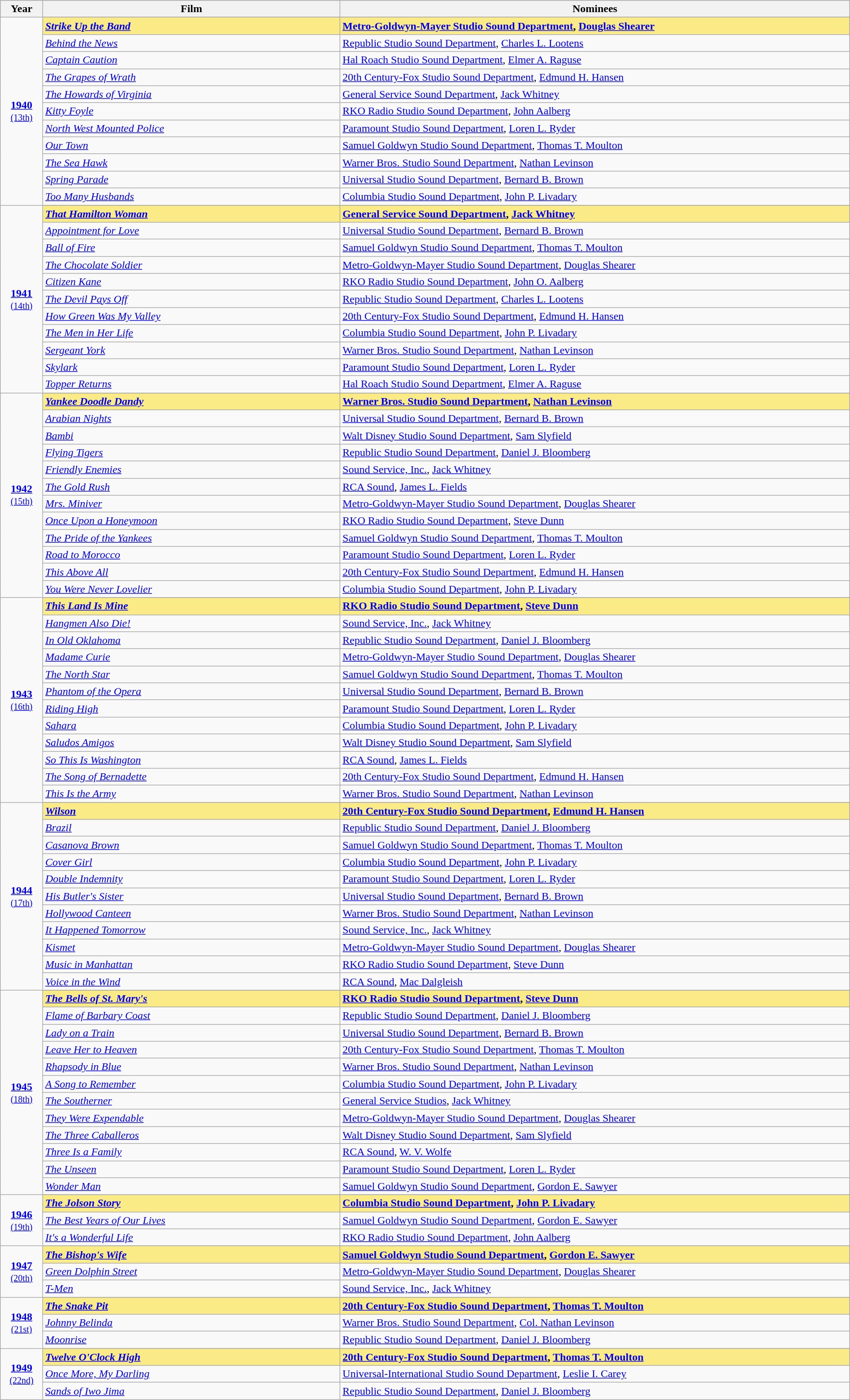<table class="wikitable" style="width:100%">
<tr style="background:#bebebe;">
<th style="width:5%;">Year</th>
<th style="width:35%;">Film</th>
<th style="width:60%;">Nominees</th>
</tr>
<tr>
<td rowspan=12 style="text-align:center"><strong><a href='#'>1940</a></strong><br><small><a href='#'>(13th)</a></small></td>
</tr>
<tr style="background:#FAEB86">
<td><strong><em><a href='#'>Strike Up the Band</a></em></strong></td>
<td><strong><a href='#'>Metro-Goldwyn-Mayer Studio Sound Department</a>, <a href='#'>Douglas Shearer</a></strong></td>
</tr>
<tr>
<td><em><a href='#'>Behind the News</a></em></td>
<td><a href='#'>Republic Studio Sound Department</a>, <a href='#'>Charles L. Lootens</a></td>
</tr>
<tr>
<td><em><a href='#'>Captain Caution</a></em></td>
<td><a href='#'>Hal Roach Studio Sound Department</a>, <a href='#'>Elmer A. Raguse</a></td>
</tr>
<tr>
<td><em><a href='#'>The Grapes of Wrath</a></em></td>
<td><a href='#'>20th Century-Fox Studio Sound Department</a>, <a href='#'>Edmund H. Hansen</a></td>
</tr>
<tr>
<td><em><a href='#'>The Howards of Virginia</a></em></td>
<td><a href='#'>General Service Sound Department</a>, <a href='#'>Jack Whitney</a></td>
</tr>
<tr>
<td><em><a href='#'>Kitty Foyle</a></em></td>
<td><a href='#'>RKO Radio Studio Sound Department</a>, <a href='#'>John Aalberg</a></td>
</tr>
<tr>
<td><em><a href='#'>North West Mounted Police</a></em></td>
<td><a href='#'>Paramount Studio Sound Department</a>, <a href='#'>Loren L. Ryder</a></td>
</tr>
<tr>
<td><em><a href='#'>Our Town</a></em></td>
<td><a href='#'>Samuel Goldwyn Studio Sound Department</a>, <a href='#'>Thomas T. Moulton</a></td>
</tr>
<tr>
<td><em><a href='#'>The Sea Hawk</a></em></td>
<td><a href='#'>Warner Bros. Studio Sound Department</a>, <a href='#'>Nathan Levinson</a></td>
</tr>
<tr>
<td><em><a href='#'>Spring Parade</a></em></td>
<td><a href='#'>Universal Studio Sound Department</a>, <a href='#'>Bernard B. Brown</a></td>
</tr>
<tr>
<td><em><a href='#'>Too Many Husbands</a></em></td>
<td><a href='#'>Columbia Studio Sound Department</a>, <a href='#'>John P. Livadary</a></td>
</tr>
<tr>
<td rowspan=12 style="text-align:center"><strong><a href='#'>1941</a></strong><br><small><a href='#'>(14th)</a></small></td>
</tr>
<tr style="background:#FAEB86">
<td><strong><em><a href='#'>That Hamilton Woman</a></em></strong></td>
<td><strong><a href='#'>General Service Sound Department</a>, <a href='#'>Jack Whitney</a></strong></td>
</tr>
<tr>
<td><em><a href='#'>Appointment for Love</a></em></td>
<td><a href='#'>Universal Studio Sound Department</a>, <a href='#'>Bernard B. Brown</a></td>
</tr>
<tr>
<td><em><a href='#'>Ball of Fire</a></em></td>
<td><a href='#'>Samuel Goldwyn Studio Sound Department</a>, <a href='#'>Thomas T. Moulton</a></td>
</tr>
<tr>
<td><em><a href='#'>The Chocolate Soldier</a></em></td>
<td><a href='#'>Metro-Goldwyn-Mayer Studio Sound Department</a>, <a href='#'>Douglas Shearer</a></td>
</tr>
<tr>
<td><em><a href='#'>Citizen Kane</a></em></td>
<td><a href='#'>RKO Radio Studio Sound Department</a>, <a href='#'>John O. Aalberg</a></td>
</tr>
<tr>
<td><em><a href='#'>The Devil Pays Off</a></em></td>
<td><a href='#'>Republic Studio Sound Department</a>, <a href='#'>Charles L. Lootens</a></td>
</tr>
<tr>
<td><em><a href='#'>How Green Was My Valley</a></em></td>
<td><a href='#'>20th Century-Fox Studio Sound Department</a>, <a href='#'>Edmund H. Hansen</a></td>
</tr>
<tr>
<td><em><a href='#'>The Men in Her Life</a></em></td>
<td><a href='#'>Columbia Studio Sound Department</a>, <a href='#'>John P. Livadary</a></td>
</tr>
<tr>
<td><em><a href='#'>Sergeant York</a></em></td>
<td><a href='#'>Warner Bros. Studio Sound Department</a>, <a href='#'>Nathan Levinson</a></td>
</tr>
<tr>
<td><em><a href='#'>Skylark</a></em></td>
<td><a href='#'>Paramount Studio Sound Department</a>, <a href='#'>Loren L. Ryder</a></td>
</tr>
<tr>
<td><em><a href='#'>Topper Returns</a></em></td>
<td><a href='#'>Hal Roach Studio Sound Department</a>, <a href='#'>Elmer A. Raguse</a></td>
</tr>
<tr>
<td rowspan=13 style="text-align:center"><strong><a href='#'>1942</a></strong><br><small><a href='#'>(15th)</a></small></td>
</tr>
<tr style="background:#FAEB86">
<td><strong><em><a href='#'>Yankee Doodle Dandy</a></em></strong></td>
<td><strong><a href='#'>Warner Bros. Studio Sound Department</a>, <a href='#'>Nathan Levinson</a></strong></td>
</tr>
<tr>
<td><em><a href='#'>Arabian Nights</a></em></td>
<td><a href='#'>Universal Studio Sound Department</a>, <a href='#'>Bernard B. Brown</a></td>
</tr>
<tr>
<td><em><a href='#'>Bambi</a></em></td>
<td><a href='#'>Walt Disney Studio Sound Department</a>, <a href='#'>Sam Slyfield</a></td>
</tr>
<tr>
<td><em><a href='#'>Flying Tigers</a></em></td>
<td><a href='#'>Republic Studio Sound Department</a>, <a href='#'>Daniel J. Bloomberg</a></td>
</tr>
<tr>
<td><em><a href='#'>Friendly Enemies</a></em></td>
<td><a href='#'>Sound Service, Inc.</a>, <a href='#'>Jack Whitney</a></td>
</tr>
<tr>
<td><em><a href='#'>The Gold Rush</a></em></td>
<td><a href='#'>RCA Sound</a>, <a href='#'>James L. Fields</a></td>
</tr>
<tr>
<td><em><a href='#'>Mrs. Miniver</a></em></td>
<td><a href='#'>Metro-Goldwyn-Mayer Studio Sound Department</a>, <a href='#'>Douglas Shearer</a></td>
</tr>
<tr>
<td><em><a href='#'>Once Upon a Honeymoon</a></em></td>
<td><a href='#'>RKO Radio Studio Sound Department</a>, <a href='#'>Steve Dunn</a></td>
</tr>
<tr>
<td><em><a href='#'>The Pride of the Yankees</a></em></td>
<td><a href='#'>Samuel Goldwyn Studio Sound Department</a>, <a href='#'>Thomas T. Moulton</a></td>
</tr>
<tr>
<td><em><a href='#'>Road to Morocco</a></em></td>
<td><a href='#'>Paramount Studio Sound Department</a>, <a href='#'>Loren L. Ryder</a></td>
</tr>
<tr>
<td><em><a href='#'>This Above All</a></em></td>
<td><a href='#'>20th Century-Fox Studio Sound Department</a>, <a href='#'>Edmund H. Hansen</a></td>
</tr>
<tr>
<td><em><a href='#'>You Were Never Lovelier</a></em></td>
<td><a href='#'>Columbia Studio Sound Department</a>, <a href='#'>John P. Livadary</a></td>
</tr>
<tr>
<td rowspan=13 style="text-align:center"><strong><a href='#'>1943</a></strong><br><small><a href='#'>(16th)</a></small></td>
</tr>
<tr style="background:#FAEB86">
<td><strong><em><a href='#'>This Land Is Mine</a></em></strong></td>
<td><strong><a href='#'>RKO Radio Studio Sound Department</a>, <a href='#'>Steve Dunn</a></strong></td>
</tr>
<tr>
<td><em><a href='#'>Hangmen Also Die!</a></em></td>
<td><a href='#'>Sound Service, Inc.</a>, <a href='#'>Jack Whitney</a></td>
</tr>
<tr>
<td><em><a href='#'>In Old Oklahoma</a></em></td>
<td><a href='#'>Republic Studio Sound Department</a>, <a href='#'>Daniel J. Bloomberg</a></td>
</tr>
<tr>
<td><em><a href='#'>Madame Curie</a></em></td>
<td><a href='#'>Metro-Goldwyn-Mayer Studio Sound Department</a>, <a href='#'>Douglas Shearer</a></td>
</tr>
<tr>
<td><em><a href='#'>The North Star</a></em></td>
<td><a href='#'>Samuel Goldwyn Studio Sound Department</a>, <a href='#'>Thomas T. Moulton</a></td>
</tr>
<tr>
<td><em><a href='#'>Phantom of the Opera</a></em></td>
<td><a href='#'>Universal Studio Sound Department</a>, <a href='#'>Bernard B. Brown</a></td>
</tr>
<tr>
<td><em><a href='#'>Riding High</a></em></td>
<td><a href='#'>Paramount Studio Sound Department</a>, <a href='#'>Loren L. Ryder</a></td>
</tr>
<tr>
<td><em><a href='#'>Sahara</a></em></td>
<td><a href='#'>Columbia Studio Sound Department</a>, <a href='#'>John P. Livadary</a></td>
</tr>
<tr>
<td><em><a href='#'>Saludos Amigos</a></em></td>
<td><a href='#'>Walt Disney Studio Sound Department</a>, <a href='#'>Sam Slyfield</a></td>
</tr>
<tr>
<td><em><a href='#'>So This Is Washington</a></em></td>
<td><a href='#'>RCA Sound</a>, <a href='#'>James L. Fields</a></td>
</tr>
<tr>
<td><em><a href='#'>The Song of Bernadette</a></em></td>
<td><a href='#'>20th Century-Fox Studio Sound Department</a>, <a href='#'>Edmund H. Hansen</a></td>
</tr>
<tr>
<td><em><a href='#'>This Is the Army</a></em></td>
<td><a href='#'>Warner Bros. Studio Sound Department</a>, <a href='#'>Nathan Levinson</a></td>
</tr>
<tr>
<td rowspan=12 style="text-align:center"><strong><a href='#'>1944</a></strong><br><small><a href='#'>(17th)</a></small></td>
</tr>
<tr style="background:#FAEB86">
<td><strong><em><a href='#'>Wilson</a></em></strong></td>
<td><strong><a href='#'>20th Century-Fox Studio Sound Department</a>, <a href='#'>Edmund H. Hansen</a></strong></td>
</tr>
<tr>
<td><em><a href='#'>Brazil</a></em></td>
<td><a href='#'>Republic Studio Sound Department</a>, <a href='#'>Daniel J. Bloomberg</a></td>
</tr>
<tr>
<td><em><a href='#'>Casanova Brown</a></em></td>
<td><a href='#'>Samuel Goldwyn Studio Sound Department</a>, <a href='#'>Thomas T. Moulton</a></td>
</tr>
<tr>
<td><em><a href='#'>Cover Girl</a></em></td>
<td><a href='#'>Columbia Studio Sound Department</a>, <a href='#'>John P. Livadary</a></td>
</tr>
<tr>
<td><em><a href='#'>Double Indemnity</a></em></td>
<td><a href='#'>Paramount Studio Sound Department</a>, <a href='#'>Loren L. Ryder</a></td>
</tr>
<tr>
<td><em><a href='#'>His Butler's Sister</a></em></td>
<td><a href='#'>Universal Studio Sound Department</a>, <a href='#'>Bernard B. Brown</a></td>
</tr>
<tr>
<td><em><a href='#'>Hollywood Canteen</a></em></td>
<td><a href='#'>Warner Bros. Studio Sound Department</a>, <a href='#'>Nathan Levinson</a></td>
</tr>
<tr>
<td><em><a href='#'>It Happened Tomorrow</a></em></td>
<td><a href='#'>Sound Service, Inc.</a>, <a href='#'>Jack Whitney</a></td>
</tr>
<tr>
<td><em><a href='#'>Kismet</a></em></td>
<td><a href='#'>Metro-Goldwyn-Mayer Studio Sound Department</a>, <a href='#'>Douglas Shearer</a></td>
</tr>
<tr>
<td><em><a href='#'>Music in Manhattan</a></em></td>
<td><a href='#'>RKO Radio Studio Sound Department</a>, <a href='#'>Steve Dunn</a></td>
</tr>
<tr>
<td><em><a href='#'>Voice in the Wind</a></em></td>
<td><a href='#'>RCA Sound</a>, <a href='#'>Mac Dalgleish</a></td>
</tr>
<tr>
<td rowspan=13 style="text-align:center"><strong><a href='#'>1945</a></strong><br><small><a href='#'>(18th)</a></small></td>
</tr>
<tr style="background:#FAEB86">
<td><strong><em><a href='#'>The Bells of St. Mary's</a></em></strong></td>
<td><strong><a href='#'>RKO Radio Studio Sound Department</a>, <a href='#'>Steve Dunn</a></strong></td>
</tr>
<tr>
<td><em><a href='#'>Flame of Barbary Coast</a></em></td>
<td><a href='#'>Republic Studio Sound Department</a>, <a href='#'>Daniel J. Bloomberg</a></td>
</tr>
<tr>
<td><em><a href='#'>Lady on a Train</a></em></td>
<td><a href='#'>Universal Studio Sound Department</a>, <a href='#'>Bernard B. Brown</a></td>
</tr>
<tr>
<td><em><a href='#'>Leave Her to Heaven</a></em></td>
<td><a href='#'>20th Century-Fox Studio Sound Department</a>, <a href='#'>Thomas T. Moulton</a></td>
</tr>
<tr>
<td><em><a href='#'>Rhapsody in Blue</a></em></td>
<td><a href='#'>Warner Bros. Studio Sound Department</a>, <a href='#'>Nathan Levinson</a></td>
</tr>
<tr>
<td><em><a href='#'>A Song to Remember</a></em></td>
<td><a href='#'>Columbia Studio Sound Department</a>, <a href='#'>John P. Livadary</a></td>
</tr>
<tr>
<td><em><a href='#'>The Southerner</a></em></td>
<td><a href='#'>General Service Studios</a>, <a href='#'>Jack Whitney</a></td>
</tr>
<tr>
<td><em><a href='#'>They Were Expendable</a></em></td>
<td><a href='#'>Metro-Goldwyn-Mayer Studio Sound Department</a>, <a href='#'>Douglas Shearer</a></td>
</tr>
<tr>
<td><em><a href='#'>The Three Caballeros</a></em></td>
<td><a href='#'>Walt Disney Studio Sound Department</a>, <a href='#'>Sam Slyfield</a></td>
</tr>
<tr>
<td><em><a href='#'>Three Is a Family</a></em></td>
<td><a href='#'>RCA Sound</a>, <a href='#'>W. V. Wolfe</a></td>
</tr>
<tr>
<td><em><a href='#'>The Unseen</a></em></td>
<td><a href='#'>Paramount Studio Sound Department</a>, <a href='#'>Loren L. Ryder</a></td>
</tr>
<tr>
<td><em><a href='#'>Wonder Man</a></em></td>
<td><a href='#'>Samuel Goldwyn Studio Sound Department</a>, <a href='#'>Gordon E. Sawyer</a></td>
</tr>
<tr>
<td rowspan=4 style="text-align:center"><strong><a href='#'>1946</a></strong><br><small><a href='#'>(19th)</a></small></td>
</tr>
<tr style="background:#FAEB86">
<td><strong><em><a href='#'>The Jolson Story</a></em></strong></td>
<td><strong><a href='#'>Columbia Studio Sound Department</a>, <a href='#'>John P. Livadary</a></strong></td>
</tr>
<tr>
<td><em><a href='#'>The Best Years of Our Lives</a></em></td>
<td><a href='#'>Samuel Goldwyn Studio Sound Department</a>, <a href='#'>Gordon E. Sawyer</a></td>
</tr>
<tr>
<td><em><a href='#'>It's a Wonderful Life</a></em></td>
<td><a href='#'>RKO Radio Studio Sound Department</a>, <a href='#'>John Aalberg</a></td>
</tr>
<tr>
<td rowspan=4 style="text-align:center"><strong><a href='#'>1947</a></strong><br><small><a href='#'>(20th)</a></small></td>
</tr>
<tr style="background:#FAEB86">
<td><strong><em><a href='#'>The Bishop's Wife</a></em></strong></td>
<td><strong><a href='#'>Samuel Goldwyn Studio Sound Department</a>, <a href='#'>Gordon E. Sawyer</a></strong></td>
</tr>
<tr>
<td><em><a href='#'>Green Dolphin Street</a></em></td>
<td><a href='#'>Metro-Goldwyn-Mayer Studio Sound Department</a>, <a href='#'>Douglas Shearer</a></td>
</tr>
<tr>
<td><em><a href='#'>T-Men</a></em></td>
<td><a href='#'>Sound Service, Inc.</a>, <a href='#'>Jack Whitney</a></td>
</tr>
<tr>
<td rowspan=4 style="text-align:center"><strong><a href='#'>1948</a></strong><br><small><a href='#'>(21st)</a></small></td>
</tr>
<tr style="background:#FAEB86">
<td><strong><em><a href='#'>The Snake Pit</a></em></strong></td>
<td><strong><a href='#'>20th Century-Fox Studio Sound Department</a>, <a href='#'>Thomas T. Moulton</a></strong></td>
</tr>
<tr>
<td><em><a href='#'>Johnny Belinda</a></em></td>
<td><a href='#'>Warner Bros. Studio Sound Department</a>, <a href='#'>Col. Nathan Levinson</a></td>
</tr>
<tr>
<td><em><a href='#'>Moonrise</a></em></td>
<td><a href='#'>Republic Studio Sound Department</a>, <a href='#'>Daniel J. Bloomberg</a></td>
</tr>
<tr>
<td rowspan=4 style="text-align:center"><strong><a href='#'>1949</a></strong><br><small><a href='#'>(22nd)</a></small></td>
</tr>
<tr style="background:#FAEB86">
<td><strong><em><a href='#'>Twelve O'Clock High</a></em></strong></td>
<td><strong><a href='#'>20th Century-Fox Studio Sound Department</a>, <a href='#'>Thomas T. Moulton</a></strong></td>
</tr>
<tr>
<td><em><a href='#'>Once More, My Darling</a></em></td>
<td><a href='#'>Universal-International Studio Sound Department</a>, <a href='#'>Leslie I. Carey</a></td>
</tr>
<tr>
<td><em><a href='#'>Sands of Iwo Jima</a></em></td>
<td><a href='#'>Republic Studio Sound Department</a>, <a href='#'>Daniel J. Bloomberg</a></td>
</tr>
</table>
